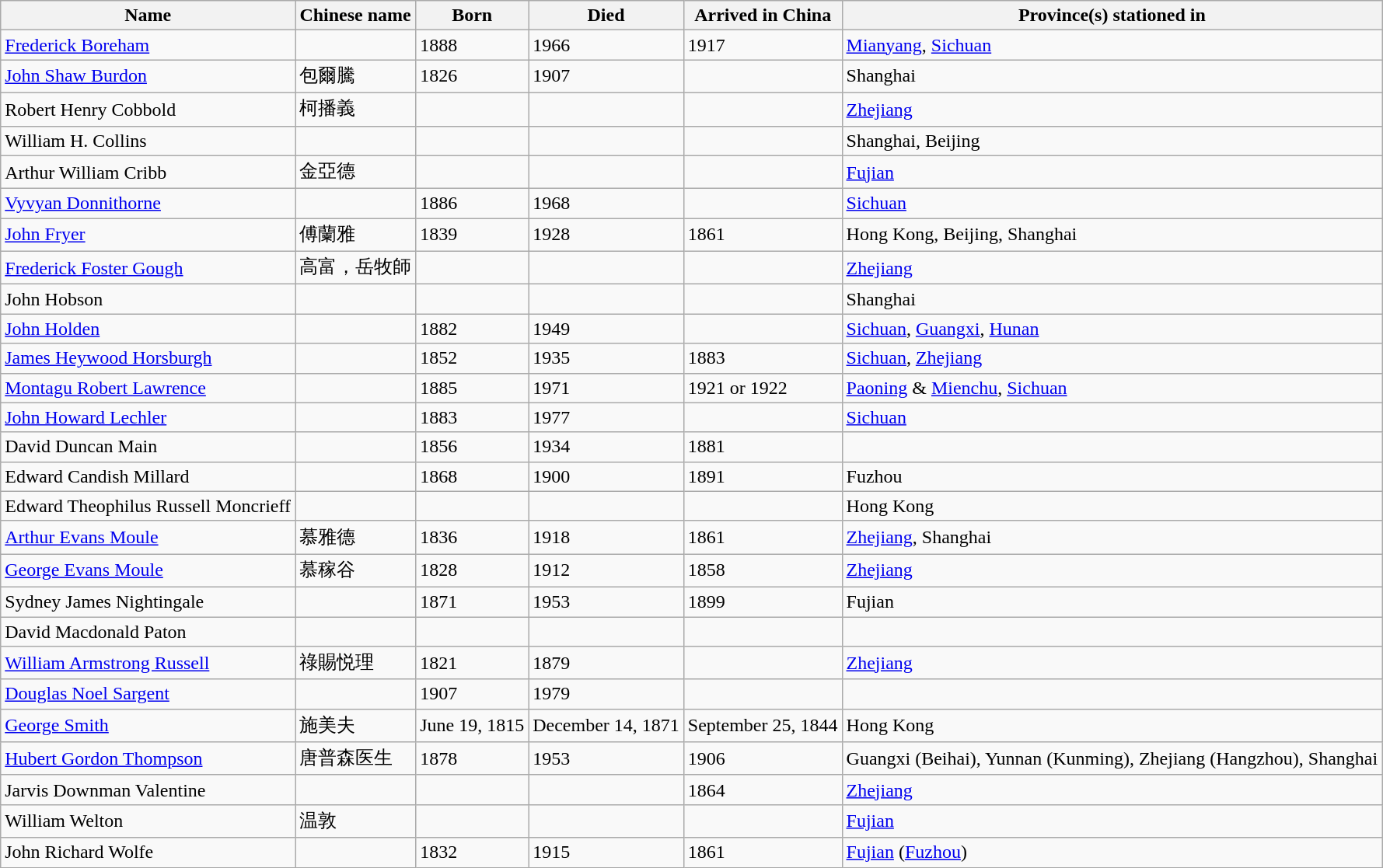<table class="wikitable">
<tr>
<th>Name</th>
<th>Chinese name</th>
<th>Born</th>
<th>Died</th>
<th>Arrived in China</th>
<th>Province(s) stationed in</th>
</tr>
<tr>
<td><a href='#'>Frederick Boreham</a></td>
<td></td>
<td>1888</td>
<td>1966</td>
<td>1917</td>
<td><a href='#'>Mianyang</a>, <a href='#'>Sichuan</a></td>
</tr>
<tr>
<td><a href='#'>John Shaw Burdon</a></td>
<td>包爾騰</td>
<td>1826</td>
<td>1907</td>
<td></td>
<td>Shanghai</td>
</tr>
<tr>
<td Robert Henry Cobbold (missionary)>Robert Henry Cobbold</td>
<td>柯播義</td>
<td></td>
<td></td>
<td></td>
<td><a href='#'>Zhejiang</a></td>
</tr>
<tr>
<td>William H. Collins</td>
<td></td>
<td></td>
<td></td>
<td></td>
<td>Shanghai, Beijing</td>
</tr>
<tr>
<td>Arthur William Cribb</td>
<td>金亞德</td>
<td></td>
<td></td>
<td></td>
<td><a href='#'>Fujian</a></td>
</tr>
<tr>
<td><a href='#'>Vyvyan Donnithorne</a></td>
<td></td>
<td>1886</td>
<td>1968</td>
<td></td>
<td><a href='#'>Sichuan</a></td>
</tr>
<tr>
<td><a href='#'>John Fryer</a></td>
<td>傅蘭雅</td>
<td>1839</td>
<td>1928</td>
<td>1861</td>
<td>Hong Kong, Beijing, Shanghai</td>
</tr>
<tr>
<td><a href='#'>Frederick Foster Gough</a></td>
<td>高富，岳牧師</td>
<td></td>
<td></td>
<td></td>
<td><a href='#'>Zhejiang</a></td>
</tr>
<tr>
<td John Hobson (missionary)>John Hobson</td>
<td></td>
<td></td>
<td></td>
<td></td>
<td>Shanghai</td>
</tr>
<tr>
<td><a href='#'>John Holden</a></td>
<td></td>
<td>1882</td>
<td>1949</td>
<td></td>
<td><a href='#'>Sichuan</a>, <a href='#'>Guangxi</a>, <a href='#'>Hunan</a></td>
</tr>
<tr>
<td><a href='#'>James Heywood Horsburgh</a></td>
<td></td>
<td>1852</td>
<td>1935</td>
<td>1883</td>
<td><a href='#'>Sichuan</a>, <a href='#'>Zhejiang</a></td>
</tr>
<tr>
<td><a href='#'>Montagu Robert Lawrence</a></td>
<td></td>
<td>1885</td>
<td>1971</td>
<td>1921 or 1922</td>
<td><a href='#'>Paoning</a> & <a href='#'>Mienchu</a>, <a href='#'>Sichuan</a></td>
</tr>
<tr>
<td><a href='#'>John Howard Lechler</a></td>
<td></td>
<td>1883</td>
<td>1977</td>
<td></td>
<td><a href='#'>Sichuan</a></td>
</tr>
<tr>
<td>David Duncan Main</td>
<td></td>
<td>1856</td>
<td>1934</td>
<td>1881</td>
<td></td>
</tr>
<tr>
<td>Edward Candish Millard</td>
<td></td>
<td>1868</td>
<td>1900</td>
<td>1891</td>
<td>Fuzhou</td>
</tr>
<tr>
<td>Edward Theophilus Russell Moncrieff</td>
<td></td>
<td></td>
<td></td>
<td></td>
<td>Hong Kong</td>
</tr>
<tr>
<td><a href='#'>Arthur Evans Moule</a></td>
<td>慕雅德</td>
<td>1836</td>
<td>1918</td>
<td>1861</td>
<td><a href='#'>Zhejiang</a>, Shanghai</td>
</tr>
<tr>
<td><a href='#'>George Evans Moule</a></td>
<td>慕稼谷</td>
<td>1828</td>
<td>1912</td>
<td>1858</td>
<td><a href='#'>Zhejiang</a></td>
</tr>
<tr>
<td>Sydney James Nightingale</td>
<td></td>
<td>1871</td>
<td>1953</td>
<td>1899</td>
<td>Fujian</td>
</tr>
<tr>
<td>David Macdonald Paton</td>
<td></td>
<td></td>
<td></td>
<td></td>
<td></td>
</tr>
<tr>
<td><a href='#'>William Armstrong Russell</a></td>
<td>祿賜悦理</td>
<td>1821</td>
<td>1879</td>
<td></td>
<td><a href='#'>Zhejiang</a></td>
</tr>
<tr>
<td><a href='#'>Douglas Noel Sargent</a></td>
<td></td>
<td>1907</td>
<td>1979</td>
<td></td>
<td></td>
</tr>
<tr>
<td><a href='#'>George Smith</a></td>
<td>施美夫</td>
<td>June 19, 1815</td>
<td>December 14, 1871</td>
<td>September 25, 1844</td>
<td>Hong Kong</td>
</tr>
<tr>
<td><a href='#'>Hubert Gordon Thompson</a></td>
<td>唐普森医生</td>
<td>1878</td>
<td>1953</td>
<td>1906</td>
<td>Guangxi (Beihai), Yunnan (Kunming), Zhejiang (Hangzhou), Shanghai</td>
</tr>
<tr>
<td>Jarvis Downman Valentine</td>
<td></td>
<td></td>
<td></td>
<td>1864</td>
<td><a href='#'>Zhejiang</a></td>
</tr>
<tr>
<td>William Welton</td>
<td>温敦</td>
<td></td>
<td></td>
<td></td>
<td><a href='#'>Fujian</a></td>
</tr>
<tr>
<td>John Richard Wolfe</td>
<td></td>
<td>1832</td>
<td>1915</td>
<td>1861</td>
<td><a href='#'>Fujian</a> (<a href='#'>Fuzhou</a>)</td>
</tr>
</table>
